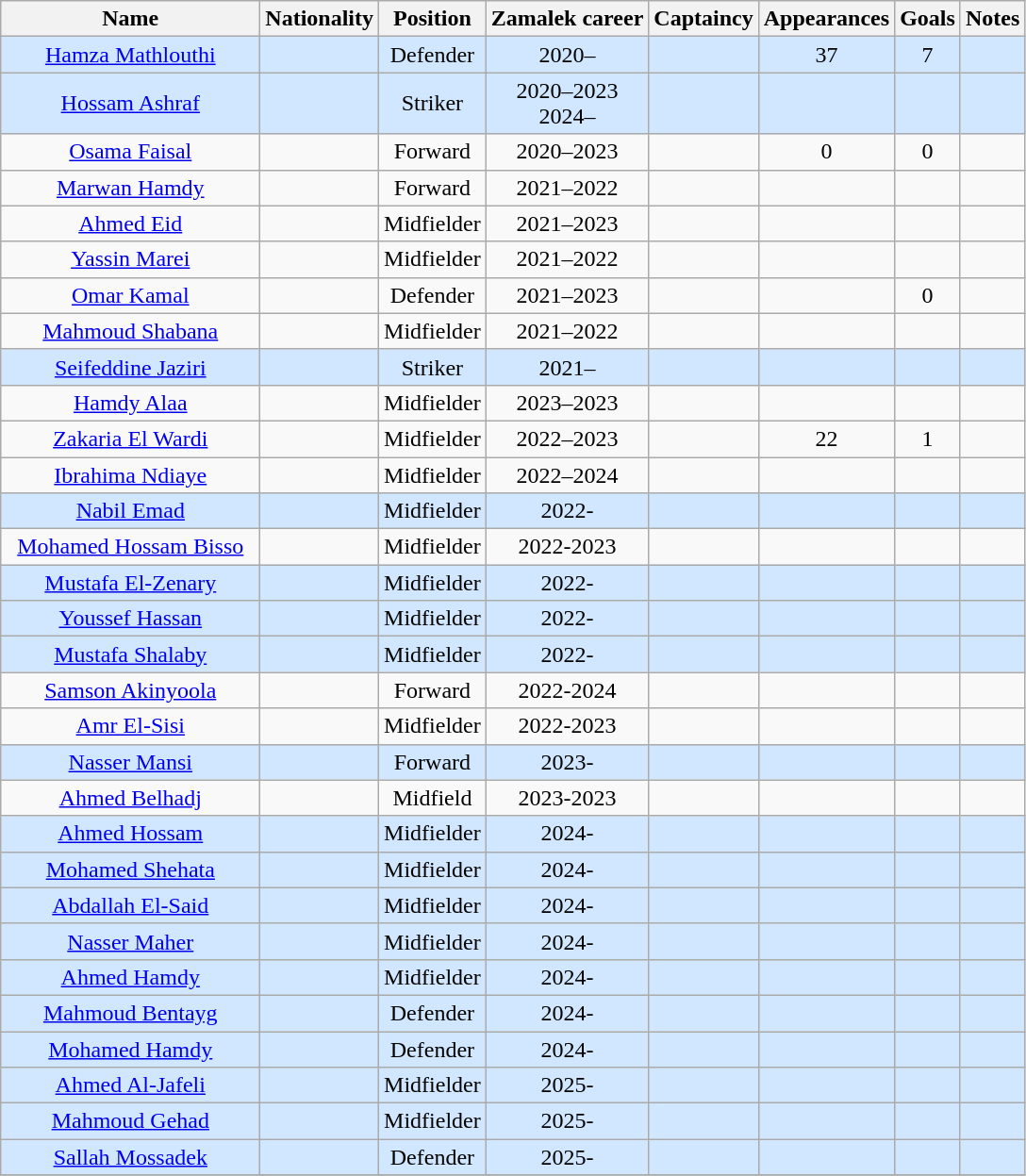<table class="wikitable sortable" style="text-align: center;">
<tr>
<th style="width:11em">Name</th>
<th>Nationality</th>
<th>Position</th>
<th>Zamalek career</th>
<th>Captaincy</th>
<th>Appearances</th>
<th>Goals</th>
<th>Notes</th>
</tr>
<tr bgcolor=#D0E7FF>
<td align="center"><a href='#'>Hamza Mathlouthi</a></td>
<td align="center"></td>
<td>Defender</td>
<td>2020–</td>
<td></td>
<td>37</td>
<td>7</td>
<td></td>
</tr>
<tr bgcolor=#D0E7FF>
<td align="center"><a href='#'>Hossam Ashraf</a></td>
<td align="center"></td>
<td>Striker</td>
<td>2020–2023 <br> 2024–</td>
<td></td>
<td></td>
<td></td>
<td></td>
</tr>
<tr>
<td align="center"><a href='#'>Osama Faisal</a></td>
<td align="center"></td>
<td>Forward</td>
<td>2020–2023</td>
<td></td>
<td>0</td>
<td>0</td>
<td></td>
</tr>
<tr>
<td align="center"><a href='#'>Marwan Hamdy</a></td>
<td align="center"></td>
<td>Forward</td>
<td>2021–2022</td>
<td></td>
<td></td>
<td></td>
<td></td>
</tr>
<tr>
<td align="center"><a href='#'>Ahmed Eid</a></td>
<td align="center"></td>
<td>Midfielder</td>
<td>2021–2023</td>
<td></td>
<td></td>
<td></td>
<td></td>
</tr>
<tr>
<td align="center"><a href='#'>Yassin Marei</a></td>
<td align="center"></td>
<td>Midfielder</td>
<td>2021–2022</td>
<td></td>
<td></td>
<td></td>
<td></td>
</tr>
<tr>
<td align="center"><a href='#'>Omar Kamal</a></td>
<td align="center"></td>
<td>Defender</td>
<td>2021–2023</td>
<td></td>
<td></td>
<td>0</td>
<td></td>
</tr>
<tr>
<td align="center"><a href='#'>Mahmoud Shabana</a></td>
<td align="center"></td>
<td>Midfielder</td>
<td>2021–2022</td>
<td></td>
<td></td>
<td></td>
<td></td>
</tr>
<tr bgcolor=#D0E7FF>
<td align="center"><a href='#'>Seifeddine Jaziri</a></td>
<td align="center"></td>
<td>Striker</td>
<td>2021–</td>
<td></td>
<td></td>
<td></td>
<td></td>
</tr>
<tr>
<td align="center"><a href='#'>Hamdy Alaa</a></td>
<td align="center"></td>
<td>Midfielder</td>
<td>2023–2023</td>
<td></td>
<td></td>
<td></td>
<td></td>
</tr>
<tr>
<td align="center"><a href='#'>Zakaria El Wardi</a></td>
<td align="center"></td>
<td>Midfielder</td>
<td>2022–2023</td>
<td></td>
<td>22</td>
<td>1</td>
<td></td>
</tr>
<tr>
<td align="center"><a href='#'>Ibrahima Ndiaye</a></td>
<td align="center"></td>
<td>Midfielder</td>
<td>2022–2024</td>
<td></td>
<td></td>
<td></td>
<td></td>
</tr>
<tr bgcolor=#D0E7FF>
<td align="center"><a href='#'>Nabil Emad</a></td>
<td></td>
<td>Midfielder</td>
<td>2022-</td>
<td></td>
<td></td>
<td></td>
<td></td>
</tr>
<tr>
<td align="center"><a href='#'>Mohamed Hossam Bisso</a></td>
<td></td>
<td>Midfielder</td>
<td>2022-2023</td>
<td></td>
<td></td>
<td></td>
<td></td>
</tr>
<tr bgcolor=#D0E7FF>
<td align="center"><a href='#'>Mustafa El-Zenary</a></td>
<td></td>
<td>Midfielder</td>
<td>2022-</td>
<td></td>
<td></td>
<td></td>
<td></td>
</tr>
<tr bgcolor=#D0E7FF>
<td align="center"><a href='#'>Youssef Hassan</a></td>
<td></td>
<td>Midfielder</td>
<td>2022-</td>
<td></td>
<td></td>
<td></td>
<td></td>
</tr>
<tr bgcolor=#D0E7FF>
<td align="center"><a href='#'>Mustafa Shalaby</a></td>
<td></td>
<td>Midfielder</td>
<td>2022-</td>
<td></td>
<td></td>
<td></td>
<td></td>
</tr>
<tr>
<td align="center"><a href='#'>Samson Akinyoola</a></td>
<td></td>
<td>Forward</td>
<td>2022-2024</td>
<td></td>
<td></td>
<td></td>
<td></td>
</tr>
<tr>
<td align="center"><a href='#'>Amr El-Sisi</a></td>
<td></td>
<td>Midfielder</td>
<td>2022-2023</td>
<td></td>
<td></td>
<td></td>
<td></td>
</tr>
<tr bgcolor=#D0E7FF>
<td align="center"><a href='#'>Nasser Mansi</a></td>
<td></td>
<td>Forward</td>
<td>2023-</td>
<td></td>
<td></td>
<td></td>
<td></td>
</tr>
<tr>
<td align="center"><a href='#'>Ahmed Belhadj</a></td>
<td></td>
<td>Midfield</td>
<td>2023-2023</td>
<td></td>
<td></td>
<td></td>
<td></td>
</tr>
<tr bgcolor=#D0E7FF>
<td align="center"><a href='#'>Ahmed Hossam</a></td>
<td></td>
<td>Midfielder</td>
<td>2024-</td>
<td></td>
<td></td>
<td></td>
<td></td>
</tr>
<tr bgcolor=#D0E7FF>
<td align="center"><a href='#'>Mohamed Shehata</a></td>
<td></td>
<td>Midfielder</td>
<td>2024-</td>
<td></td>
<td></td>
<td></td>
<td></td>
</tr>
<tr bgcolor=#D0E7FF>
<td align="center"><a href='#'>Abdallah El-Said</a></td>
<td></td>
<td>Midfielder</td>
<td>2024-</td>
<td></td>
<td></td>
<td></td>
<td></td>
</tr>
<tr bgcolor=#D0E7FF>
<td align="center"><a href='#'>Nasser Maher</a></td>
<td></td>
<td>Midfielder</td>
<td>2024-</td>
<td></td>
<td></td>
<td></td>
<td></td>
</tr>
<tr bgcolor=#D0E7FF>
<td align="center"><a href='#'>Ahmed Hamdy</a></td>
<td></td>
<td>Midfielder</td>
<td>2024-</td>
<td></td>
<td></td>
<td></td>
<td></td>
</tr>
<tr bgcolor=#D0E7FF>
<td align="center"><a href='#'>Mahmoud Bentayg</a></td>
<td></td>
<td>Defender</td>
<td>2024-</td>
<td></td>
<td></td>
<td></td>
<td></td>
</tr>
<tr bgcolor=#D0E7FF>
<td align="center"><a href='#'>Mohamed Hamdy</a></td>
<td></td>
<td>Defender</td>
<td>2024-</td>
<td></td>
<td></td>
<td></td>
<td></td>
</tr>
<tr bgcolor=#D0E7FF>
<td align="center"><a href='#'>Ahmed Al-Jafeli</a></td>
<td></td>
<td>Midfielder</td>
<td>2025-</td>
<td></td>
<td></td>
<td></td>
<td></td>
</tr>
<tr bgcolor=#D0E7FF>
<td align="center"><a href='#'>Mahmoud Gehad</a></td>
<td></td>
<td>Midfielder</td>
<td>2025-</td>
<td></td>
<td></td>
<td></td>
<td></td>
</tr>
<tr bgcolor=#D0E7FF>
<td align="center"><a href='#'>Sallah Mossadek</a></td>
<td></td>
<td>Defender</td>
<td>2025-</td>
<td></td>
<td></td>
<td></td>
<td></td>
</tr>
<tr>
</tr>
</table>
